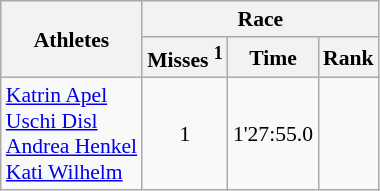<table class="wikitable" border="1" style="font-size:90%">
<tr>
<th rowspan=2>Athletes</th>
<th colspan=3>Race</th>
</tr>
<tr>
<th>Misses <sup>1</sup></th>
<th>Time</th>
<th>Rank</th>
</tr>
<tr>
<td><a href='#'>Katrin Apel</a><br><a href='#'>Uschi Disl</a><br><a href='#'>Andrea Henkel</a><br><a href='#'>Kati Wilhelm</a></td>
<td align=center>1</td>
<td align=center>1'27:55.0</td>
<td align=center></td>
</tr>
</table>
